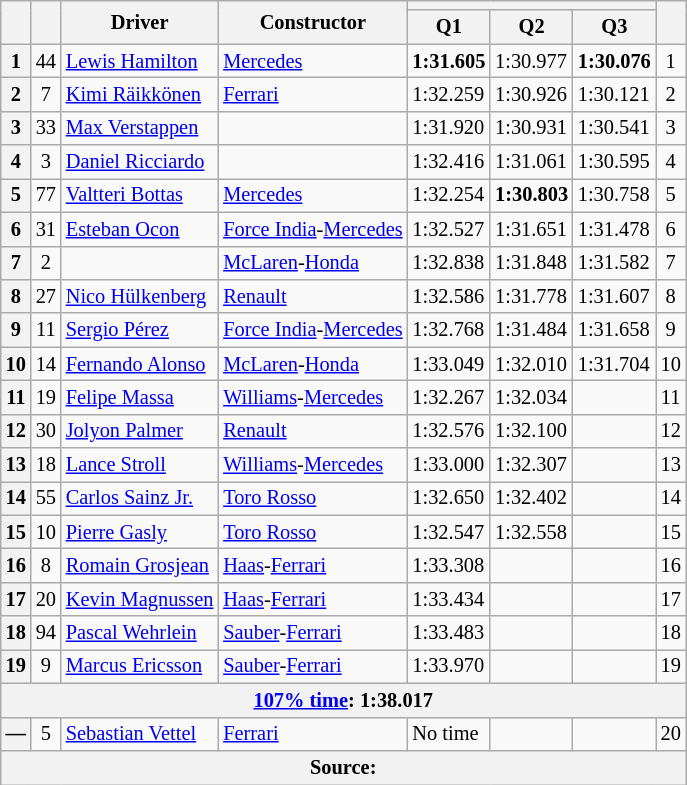<table class="wikitable sortable" style="font-size: 85%;">
<tr>
<th rowspan="2"></th>
<th rowspan="2"></th>
<th rowspan="2">Driver</th>
<th rowspan="2">Constructor</th>
<th colspan="3"></th>
<th rowspan="2"></th>
</tr>
<tr>
<th>Q1</th>
<th>Q2</th>
<th>Q3</th>
</tr>
<tr>
<th>1</th>
<td align="center">44</td>
<td> <a href='#'>Lewis Hamilton</a></td>
<td><a href='#'>Mercedes</a></td>
<td><strong>1:31.605</strong></td>
<td>1:30.977</td>
<td><strong>1:30.076</strong></td>
<td align="center">1</td>
</tr>
<tr>
<th>2</th>
<td align="center">7</td>
<td> <a href='#'>Kimi Räikkönen</a></td>
<td><a href='#'>Ferrari</a></td>
<td>1:32.259</td>
<td>1:30.926</td>
<td>1:30.121</td>
<td align="center">2</td>
</tr>
<tr>
<th>3</th>
<td align="center">33</td>
<td> <a href='#'>Max Verstappen</a></td>
<td></td>
<td>1:31.920</td>
<td>1:30.931</td>
<td>1:30.541</td>
<td align="center">3</td>
</tr>
<tr>
<th>4</th>
<td align="center">3</td>
<td> <a href='#'>Daniel Ricciardo</a></td>
<td></td>
<td>1:32.416</td>
<td>1:31.061</td>
<td>1:30.595</td>
<td align="center">4</td>
</tr>
<tr>
<th>5</th>
<td align="center">77</td>
<td> <a href='#'>Valtteri Bottas</a></td>
<td><a href='#'>Mercedes</a></td>
<td>1:32.254</td>
<td><strong>1:30.803</strong></td>
<td>1:30.758</td>
<td align="center">5</td>
</tr>
<tr>
<th>6</th>
<td align="center">31</td>
<td> <a href='#'>Esteban Ocon</a></td>
<td><a href='#'>Force India</a>-<a href='#'>Mercedes</a></td>
<td>1:32.527</td>
<td>1:31.651</td>
<td>1:31.478</td>
<td align="center">6</td>
</tr>
<tr>
<th>7</th>
<td align="center">2</td>
<td></td>
<td><a href='#'>McLaren</a>-<a href='#'>Honda</a></td>
<td>1:32.838</td>
<td>1:31.848</td>
<td>1:31.582</td>
<td align="center">7</td>
</tr>
<tr>
<th>8</th>
<td align="center">27</td>
<td> <a href='#'>Nico Hülkenberg</a></td>
<td><a href='#'>Renault</a></td>
<td>1:32.586</td>
<td>1:31.778</td>
<td>1:31.607</td>
<td align="center">8</td>
</tr>
<tr>
<th>9</th>
<td align="center">11</td>
<td> <a href='#'>Sergio Pérez</a></td>
<td><a href='#'>Force India</a>-<a href='#'>Mercedes</a></td>
<td>1:32.768</td>
<td>1:31.484</td>
<td>1:31.658</td>
<td align="center">9</td>
</tr>
<tr>
<th>10</th>
<td align="center">14</td>
<td> <a href='#'>Fernando Alonso</a></td>
<td><a href='#'>McLaren</a>-<a href='#'>Honda</a></td>
<td>1:33.049</td>
<td>1:32.010</td>
<td>1:31.704</td>
<td align="center">10</td>
</tr>
<tr>
<th>11</th>
<td align="center">19</td>
<td> <a href='#'>Felipe Massa</a></td>
<td><a href='#'>Williams</a>-<a href='#'>Mercedes</a></td>
<td>1:32.267</td>
<td>1:32.034</td>
<td></td>
<td align="center">11</td>
</tr>
<tr>
<th>12</th>
<td align="center">30</td>
<td> <a href='#'>Jolyon Palmer</a></td>
<td><a href='#'>Renault</a></td>
<td>1:32.576</td>
<td>1:32.100</td>
<td></td>
<td align="center">12</td>
</tr>
<tr>
<th>13</th>
<td align="center">18</td>
<td> <a href='#'>Lance Stroll</a></td>
<td><a href='#'>Williams</a>-<a href='#'>Mercedes</a></td>
<td>1:33.000</td>
<td>1:32.307</td>
<td></td>
<td align="center">13</td>
</tr>
<tr>
<th>14</th>
<td align="center">55</td>
<td> <a href='#'>Carlos Sainz Jr.</a></td>
<td><a href='#'>Toro Rosso</a></td>
<td>1:32.650</td>
<td>1:32.402</td>
<td></td>
<td align="center">14</td>
</tr>
<tr>
<th>15</th>
<td align="center">10</td>
<td> <a href='#'>Pierre Gasly</a></td>
<td><a href='#'>Toro Rosso</a></td>
<td>1:32.547</td>
<td>1:32.558</td>
<td></td>
<td align="center">15</td>
</tr>
<tr>
<th>16</th>
<td align="center">8</td>
<td> <a href='#'>Romain Grosjean</a></td>
<td><a href='#'>Haas</a>-<a href='#'>Ferrari</a></td>
<td>1:33.308</td>
<td></td>
<td></td>
<td align="center">16</td>
</tr>
<tr>
<th>17</th>
<td align="center">20</td>
<td> <a href='#'>Kevin Magnussen</a></td>
<td><a href='#'>Haas</a>-<a href='#'>Ferrari</a></td>
<td>1:33.434</td>
<td></td>
<td></td>
<td align="center">17</td>
</tr>
<tr>
<th>18</th>
<td align="center">94</td>
<td> <a href='#'>Pascal Wehrlein</a></td>
<td><a href='#'>Sauber</a>-<a href='#'>Ferrari</a></td>
<td>1:33.483</td>
<td></td>
<td></td>
<td align="center">18</td>
</tr>
<tr>
<th>19</th>
<td align="center">9</td>
<td> <a href='#'>Marcus Ericsson</a></td>
<td><a href='#'>Sauber</a>-<a href='#'>Ferrari</a></td>
<td>1:33.970</td>
<td></td>
<td></td>
<td align="center">19</td>
</tr>
<tr>
<th colspan="8"><a href='#'>107% time</a>: 1:38.017</th>
</tr>
<tr>
<th>—</th>
<td align="center">5</td>
<td> <a href='#'>Sebastian Vettel</a></td>
<td><a href='#'>Ferrari</a></td>
<td>No time</td>
<td></td>
<td></td>
<td align="center">20</td>
</tr>
<tr>
<th colspan="8">Source:</th>
</tr>
</table>
